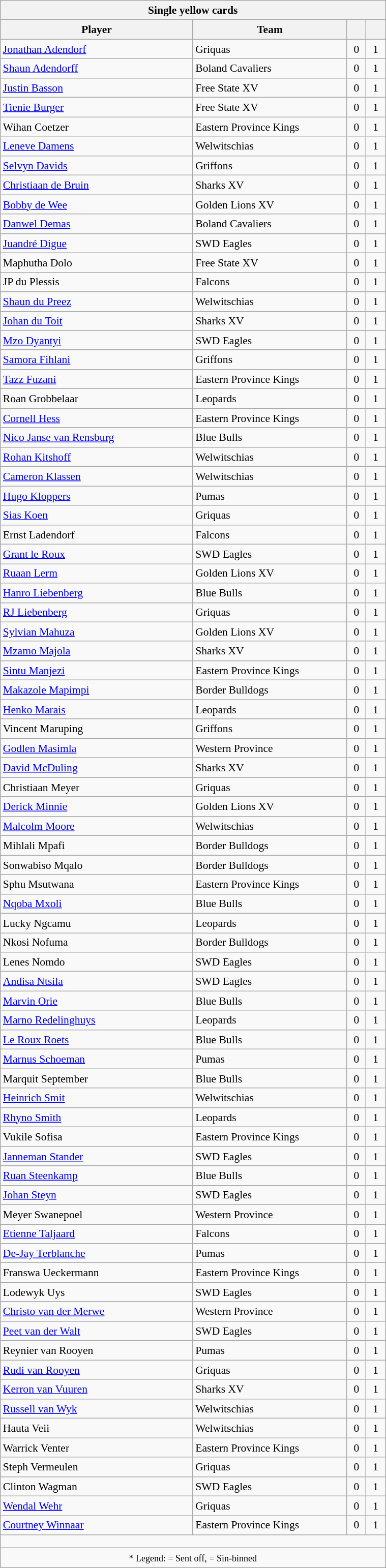<table class="wikitable collapsible collapsed sortable" style="text-align:center; line-height:130%; font-size:90%; width:40%;">
<tr>
<th colspan="100%">Single yellow cards</th>
</tr>
<tr>
<th style="width:50%;">Player</th>
<th style="width:40%;">Team</th>
<th style="width:5%;"></th>
<th style="width:5%;"><br></th>
</tr>
<tr>
<td style="text-align:left;"><a href='#'>Jonathan Adendorf</a></td>
<td style="text-align:left;">Griquas</td>
<td>0</td>
<td>1</td>
</tr>
<tr>
<td style="text-align:left;"><a href='#'>Shaun Adendorff</a></td>
<td style="text-align:left;">Boland Cavaliers</td>
<td>0</td>
<td>1</td>
</tr>
<tr>
<td style="text-align:left;"><a href='#'>Justin Basson</a></td>
<td style="text-align:left;">Free State XV</td>
<td>0</td>
<td>1</td>
</tr>
<tr>
<td style="text-align:left;"><a href='#'>Tienie Burger</a></td>
<td style="text-align:left;">Free State XV</td>
<td>0</td>
<td>1</td>
</tr>
<tr>
<td style="text-align:left;">Wihan Coetzer</td>
<td style="text-align:left;">Eastern Province Kings</td>
<td>0</td>
<td>1</td>
</tr>
<tr>
<td style="text-align:left;"><a href='#'>Leneve Damens</a></td>
<td style="text-align:left;">Welwitschias</td>
<td>0</td>
<td>1</td>
</tr>
<tr>
<td style="text-align:left;"><a href='#'>Selvyn Davids</a></td>
<td style="text-align:left;">Griffons</td>
<td>0</td>
<td>1</td>
</tr>
<tr>
<td style="text-align:left;"><a href='#'>Christiaan de Bruin</a></td>
<td style="text-align:left;">Sharks XV</td>
<td>0</td>
<td>1</td>
</tr>
<tr>
<td style="text-align:left;"><a href='#'>Bobby de Wee</a></td>
<td style="text-align:left;">Golden Lions XV</td>
<td>0</td>
<td>1</td>
</tr>
<tr>
<td style="text-align:left;"><a href='#'>Danwel Demas</a></td>
<td style="text-align:left;">Boland Cavaliers</td>
<td>0</td>
<td>1</td>
</tr>
<tr>
<td style="text-align:left;"><a href='#'>Juandré Digue</a></td>
<td style="text-align:left;">SWD Eagles</td>
<td>0</td>
<td>1</td>
</tr>
<tr>
<td style="text-align:left;">Maphutha Dolo</td>
<td style="text-align:left;">Free State XV</td>
<td>0</td>
<td>1</td>
</tr>
<tr>
<td style="text-align:left;">JP du Plessis</td>
<td style="text-align:left;">Falcons</td>
<td>0</td>
<td>1</td>
</tr>
<tr>
<td style="text-align:left;"><a href='#'>Shaun du Preez</a></td>
<td style="text-align:left;">Welwitschias</td>
<td>0</td>
<td>1</td>
</tr>
<tr>
<td style="text-align:left;"><a href='#'>Johan du Toit</a></td>
<td style="text-align:left;">Sharks XV</td>
<td>0</td>
<td>1</td>
</tr>
<tr>
<td style="text-align:left;"><a href='#'>Mzo Dyantyi</a></td>
<td style="text-align:left;">SWD Eagles</td>
<td>0</td>
<td>1</td>
</tr>
<tr>
<td style="text-align:left;"><a href='#'>Samora Fihlani</a></td>
<td style="text-align:left;">Griffons</td>
<td>0</td>
<td>1</td>
</tr>
<tr>
<td style="text-align:left;"><a href='#'>Tazz Fuzani</a></td>
<td style="text-align:left;">Eastern Province Kings</td>
<td>0</td>
<td>1</td>
</tr>
<tr>
<td style="text-align:left;">Roan Grobbelaar</td>
<td style="text-align:left;">Leopards</td>
<td>0</td>
<td>1</td>
</tr>
<tr>
<td style="text-align:left;"><a href='#'>Cornell Hess</a></td>
<td style="text-align:left;">Eastern Province Kings</td>
<td>0</td>
<td>1</td>
</tr>
<tr>
<td style="text-align:left;"><a href='#'>Nico Janse van Rensburg</a></td>
<td style="text-align:left;">Blue Bulls</td>
<td>0</td>
<td>1</td>
</tr>
<tr>
<td style="text-align:left;"><a href='#'>Rohan Kitshoff</a></td>
<td style="text-align:left;">Welwitschias</td>
<td>0</td>
<td>1</td>
</tr>
<tr>
<td style="text-align:left;"><a href='#'>Cameron Klassen</a></td>
<td style="text-align:left;">Welwitschias</td>
<td>0</td>
<td>1</td>
</tr>
<tr>
<td style="text-align:left;"><a href='#'>Hugo Kloppers</a></td>
<td style="text-align:left;">Pumas</td>
<td>0</td>
<td>1</td>
</tr>
<tr>
<td style="text-align:left;"><a href='#'>Sias Koen</a></td>
<td style="text-align:left;">Griquas</td>
<td>0</td>
<td>1</td>
</tr>
<tr>
<td style="text-align:left;">Ernst Ladendorf</td>
<td style="text-align:left;">Falcons</td>
<td>0</td>
<td>1</td>
</tr>
<tr>
<td style="text-align:left;"><a href='#'>Grant le Roux</a></td>
<td style="text-align:left;">SWD Eagles</td>
<td>0</td>
<td>1</td>
</tr>
<tr>
<td style="text-align:left;"><a href='#'>Ruaan Lerm</a></td>
<td style="text-align:left;">Golden Lions XV</td>
<td>0</td>
<td>1</td>
</tr>
<tr>
<td style="text-align:left;"><a href='#'>Hanro Liebenberg</a></td>
<td style="text-align:left;">Blue Bulls</td>
<td>0</td>
<td>1</td>
</tr>
<tr>
<td style="text-align:left;"><a href='#'>RJ Liebenberg</a></td>
<td style="text-align:left;">Griquas</td>
<td>0</td>
<td>1</td>
</tr>
<tr>
<td style="text-align:left;"><a href='#'>Sylvian Mahuza</a></td>
<td style="text-align:left;">Golden Lions XV</td>
<td>0</td>
<td>1</td>
</tr>
<tr>
<td style="text-align:left;"><a href='#'>Mzamo Majola</a></td>
<td style="text-align:left;">Sharks XV</td>
<td>0</td>
<td>1</td>
</tr>
<tr>
<td style="text-align:left;"><a href='#'>Sintu Manjezi</a></td>
<td style="text-align:left;">Eastern Province Kings</td>
<td>0</td>
<td>1</td>
</tr>
<tr>
<td style="text-align:left;"><a href='#'>Makazole Mapimpi</a></td>
<td style="text-align:left;">Border Bulldogs</td>
<td>0</td>
<td>1</td>
</tr>
<tr>
<td style="text-align:left;"><a href='#'>Henko Marais</a></td>
<td style="text-align:left;">Leopards</td>
<td>0</td>
<td>1</td>
</tr>
<tr>
<td style="text-align:left;">Vincent Maruping</td>
<td style="text-align:left;">Griffons</td>
<td>0</td>
<td>1</td>
</tr>
<tr>
<td style="text-align:left;"><a href='#'>Godlen Masimla</a></td>
<td style="text-align:left;">Western Province</td>
<td>0</td>
<td>1</td>
</tr>
<tr>
<td style="text-align:left;"><a href='#'>David McDuling</a></td>
<td style="text-align:left;">Sharks XV</td>
<td>0</td>
<td>1</td>
</tr>
<tr>
<td style="text-align:left;">Christiaan Meyer</td>
<td style="text-align:left;">Griquas</td>
<td>0</td>
<td>1</td>
</tr>
<tr>
<td style="text-align:left;"><a href='#'>Derick Minnie</a></td>
<td style="text-align:left;">Golden Lions XV</td>
<td>0</td>
<td>1</td>
</tr>
<tr>
<td style="text-align:left;"><a href='#'>Malcolm Moore</a></td>
<td style="text-align:left;">Welwitschias</td>
<td>0</td>
<td>1</td>
</tr>
<tr>
<td style="text-align:left;">Mihlali Mpafi</td>
<td style="text-align:left;">Border Bulldogs</td>
<td>0</td>
<td>1</td>
</tr>
<tr>
<td style="text-align:left;">Sonwabiso Mqalo</td>
<td style="text-align:left;">Border Bulldogs</td>
<td>0</td>
<td>1</td>
</tr>
<tr>
<td style="text-align:left;">Sphu Msutwana</td>
<td style="text-align:left;">Eastern Province Kings</td>
<td>0</td>
<td>1</td>
</tr>
<tr>
<td style="text-align:left;"><a href='#'>Nqoba Mxoli</a></td>
<td style="text-align:left;">Blue Bulls</td>
<td>0</td>
<td>1</td>
</tr>
<tr>
<td style="text-align:left;">Lucky Ngcamu</td>
<td style="text-align:left;">Leopards</td>
<td>0</td>
<td>1</td>
</tr>
<tr>
<td style="text-align:left;">Nkosi Nofuma</td>
<td style="text-align:left;">Border Bulldogs</td>
<td>0</td>
<td>1</td>
</tr>
<tr>
<td style="text-align:left;">Lenes Nomdo</td>
<td style="text-align:left;">SWD Eagles</td>
<td>0</td>
<td>1</td>
</tr>
<tr>
<td style="text-align:left;"><a href='#'>Andisa Ntsila</a></td>
<td style="text-align:left;">SWD Eagles</td>
<td>0</td>
<td>1</td>
</tr>
<tr>
<td style="text-align:left;"><a href='#'>Marvin Orie</a></td>
<td style="text-align:left;">Blue Bulls</td>
<td>0</td>
<td>1</td>
</tr>
<tr>
<td style="text-align:left;"><a href='#'>Marno Redelinghuys</a></td>
<td style="text-align:left;">Leopards</td>
<td>0</td>
<td>1</td>
</tr>
<tr>
<td style="text-align:left;"><a href='#'>Le Roux Roets</a></td>
<td style="text-align:left;">Blue Bulls</td>
<td>0</td>
<td>1</td>
</tr>
<tr>
<td style="text-align:left;"><a href='#'>Marnus Schoeman</a></td>
<td style="text-align:left;">Pumas</td>
<td>0</td>
<td>1</td>
</tr>
<tr>
<td style="text-align:left;">Marquit September</td>
<td style="text-align:left;">Blue Bulls</td>
<td>0</td>
<td>1</td>
</tr>
<tr>
<td style="text-align:left;"><a href='#'>Heinrich Smit</a></td>
<td style="text-align:left;">Welwitschias</td>
<td>0</td>
<td>1</td>
</tr>
<tr>
<td style="text-align:left;"><a href='#'>Rhyno Smith</a></td>
<td style="text-align:left;">Leopards</td>
<td>0</td>
<td>1</td>
</tr>
<tr>
<td style="text-align:left;">Vukile Sofisa</td>
<td style="text-align:left;">Eastern Province Kings</td>
<td>0</td>
<td>1</td>
</tr>
<tr>
<td style="text-align:left;"><a href='#'>Janneman Stander</a></td>
<td style="text-align:left;">SWD Eagles</td>
<td>0</td>
<td>1</td>
</tr>
<tr>
<td style="text-align:left;"><a href='#'>Ruan Steenkamp</a></td>
<td style="text-align:left;">Blue Bulls</td>
<td>0</td>
<td>1</td>
</tr>
<tr>
<td style="text-align:left;"><a href='#'>Johan Steyn</a></td>
<td style="text-align:left;">SWD Eagles</td>
<td>0</td>
<td>1</td>
</tr>
<tr>
<td style="text-align:left;">Meyer Swanepoel</td>
<td style="text-align:left;">Western Province</td>
<td>0</td>
<td>1</td>
</tr>
<tr>
<td style="text-align:left;"><a href='#'>Etienne Taljaard</a></td>
<td style="text-align:left;">Falcons</td>
<td>0</td>
<td>1</td>
</tr>
<tr>
<td style="text-align:left;"><a href='#'>De-Jay Terblanche</a></td>
<td style="text-align:left;">Pumas</td>
<td>0</td>
<td>1</td>
</tr>
<tr>
<td style="text-align:left;">Franswa Ueckermann</td>
<td style="text-align:left;">Eastern Province Kings</td>
<td>0</td>
<td>1</td>
</tr>
<tr>
<td style="text-align:left;">Lodewyk Uys</td>
<td style="text-align:left;">SWD Eagles</td>
<td>0</td>
<td>1</td>
</tr>
<tr>
<td style="text-align:left;"><a href='#'>Christo van der Merwe</a></td>
<td style="text-align:left;">Western Province</td>
<td>0</td>
<td>1</td>
</tr>
<tr>
<td style="text-align:left;"><a href='#'>Peet van der Walt</a></td>
<td style="text-align:left;">SWD Eagles</td>
<td>0</td>
<td>1</td>
</tr>
<tr>
<td style="text-align:left;">Reynier van Rooyen</td>
<td style="text-align:left;">Pumas</td>
<td>0</td>
<td>1</td>
</tr>
<tr>
<td style="text-align:left;"><a href='#'>Rudi van Rooyen</a></td>
<td style="text-align:left;">Griquas</td>
<td>0</td>
<td>1</td>
</tr>
<tr>
<td style="text-align:left;"><a href='#'>Kerron van Vuuren</a></td>
<td style="text-align:left;">Sharks XV</td>
<td>0</td>
<td>1</td>
</tr>
<tr>
<td style="text-align:left;"><a href='#'>Russell van Wyk</a></td>
<td style="text-align:left;">Welwitschias</td>
<td>0</td>
<td>1</td>
</tr>
<tr>
<td style="text-align:left;">Hauta Veii</td>
<td style="text-align:left;">Welwitschias</td>
<td>0</td>
<td>1</td>
</tr>
<tr>
<td style="text-align:left;">Warrick Venter</td>
<td style="text-align:left;">Eastern Province Kings</td>
<td>0</td>
<td>1</td>
</tr>
<tr>
<td style="text-align:left;">Steph Vermeulen</td>
<td style="text-align:left;">Griquas</td>
<td>0</td>
<td>1</td>
</tr>
<tr>
<td style="text-align:left;">Clinton Wagman</td>
<td style="text-align:left;">SWD Eagles</td>
<td>0</td>
<td>1</td>
</tr>
<tr>
<td style="text-align:left;"><a href='#'>Wendal Wehr</a></td>
<td style="text-align:left;">Griquas</td>
<td>0</td>
<td>1</td>
</tr>
<tr>
<td style="text-align:left;"><a href='#'>Courtney Winnaar</a></td>
<td style="text-align:left;">Eastern Province Kings</td>
<td>0</td>
<td>1</td>
</tr>
<tr>
<td colspan="100%" style="height:10px"></td>
</tr>
<tr>
<td colspan="100%"><small>* Legend:  = Sent off,  = Sin-binned</small></td>
</tr>
</table>
